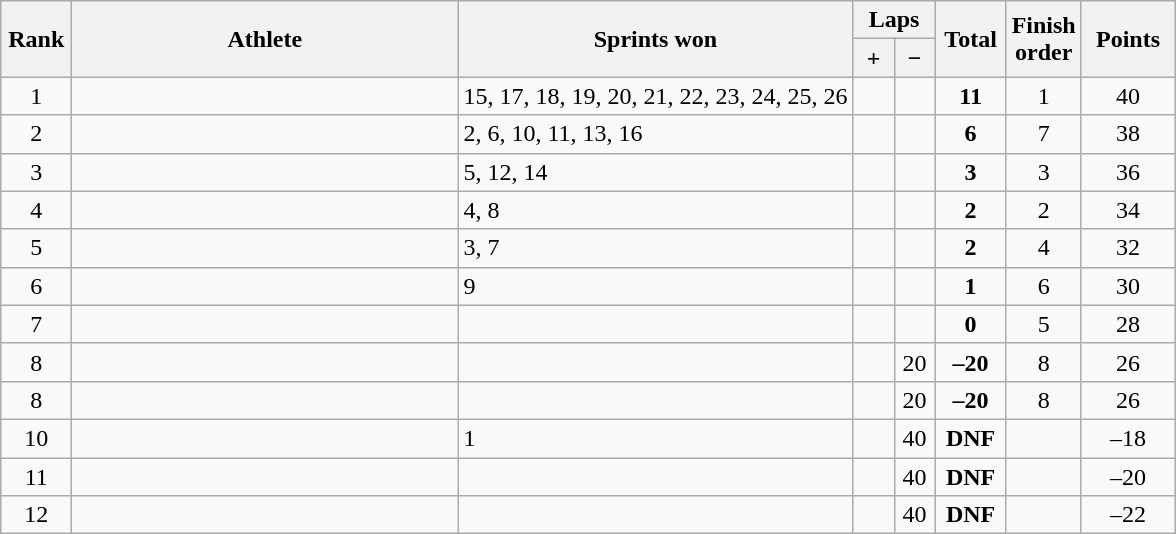<table class=wikitable style="text-align:center">
<tr>
<th rowspan=2 width=40>Rank</th>
<th rowspan=2 width=250>Athlete</th>
<th rowspan=2>Sprints won</th>
<th colspan=2>Laps</th>
<th rowspan=2 width=40>Total</th>
<th rowspan=2 width=40>Finish order</th>
<th rowspan=2 width=55>Points</th>
</tr>
<tr>
<th width=20>+</th>
<th width=20>−</th>
</tr>
<tr>
<td>1</td>
<td align=left></td>
<td align=left>15, 17, 18, 19, 20, 21, 22, 23, 24, 25, 26</td>
<td></td>
<td></td>
<td><strong>11</strong></td>
<td>1</td>
<td>40</td>
</tr>
<tr>
<td>2</td>
<td align=left></td>
<td align=left>2, 6, 10, 11, 13, 16</td>
<td></td>
<td></td>
<td><strong>6</strong></td>
<td>7</td>
<td>38</td>
</tr>
<tr>
<td>3</td>
<td align=left></td>
<td align=left>5, 12, 14</td>
<td></td>
<td></td>
<td><strong>3</strong></td>
<td>3</td>
<td>36</td>
</tr>
<tr>
<td>4</td>
<td align=left></td>
<td align=left>4, 8</td>
<td></td>
<td></td>
<td><strong>2</strong></td>
<td>2</td>
<td>34</td>
</tr>
<tr>
<td>5</td>
<td align=left></td>
<td align=left>3, 7</td>
<td></td>
<td></td>
<td><strong>2</strong></td>
<td>4</td>
<td>32</td>
</tr>
<tr>
<td>6</td>
<td align=left></td>
<td align=left>9</td>
<td></td>
<td></td>
<td><strong>1</strong></td>
<td>6</td>
<td>30</td>
</tr>
<tr>
<td>7</td>
<td align=left></td>
<td align=left></td>
<td></td>
<td></td>
<td><strong>0</strong></td>
<td>5</td>
<td>28</td>
</tr>
<tr>
<td>8</td>
<td align=left></td>
<td align=left></td>
<td></td>
<td>20</td>
<td><strong>–20</strong></td>
<td>8</td>
<td>26</td>
</tr>
<tr>
<td>8</td>
<td align=left></td>
<td align=left></td>
<td></td>
<td>20</td>
<td><strong>–20</strong></td>
<td>8</td>
<td>26</td>
</tr>
<tr>
<td>10</td>
<td align=left></td>
<td align=left>1</td>
<td></td>
<td>40</td>
<td><strong>DNF</strong></td>
<td></td>
<td>–18</td>
</tr>
<tr>
<td>11</td>
<td align=left></td>
<td align=left></td>
<td></td>
<td>40</td>
<td><strong>DNF</strong></td>
<td></td>
<td>–20</td>
</tr>
<tr>
<td>12</td>
<td align=left></td>
<td align=left></td>
<td></td>
<td>40</td>
<td><strong>DNF</strong></td>
<td></td>
<td>–22</td>
</tr>
</table>
